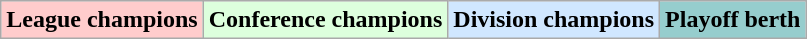<table class="wikitable">
<tr>
<td align="center" bgcolor="#FFCCCC"><strong>League champions</strong></td>
<td align="center" bgcolor="#ddffdd"><strong>Conference champions</strong></td>
<td align="center" bgcolor="#D0E7FF"><strong>Division champions</strong></td>
<td align="center" bgcolor="#96CDCD"><strong>Playoff berth</strong></td>
</tr>
</table>
